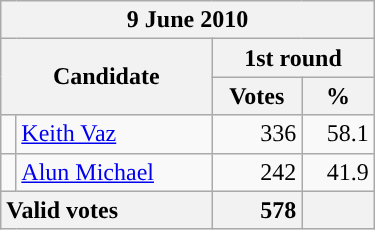<table class="wikitable" style="min-width:250px">
<tr>
<th colspan="4">9 June 2010</th>
</tr>
<tr>
<th colspan="2" rowspan="2">Candidate</th>
<th colspan="2">1st round</th>
</tr>
<tr>
<th>Votes</th>
<th>%</th>
</tr>
<tr>
<td style="color:inherit;background-color: "></td>
<td><a href='#'>Keith Vaz</a></td>
<td align="right">336</td>
<td align="right">58.1</td>
</tr>
<tr>
<td style="color:inherit;background-color: "></td>
<td><a href='#'>Alun Michael</a></td>
<td align="right">242</td>
<td align="right">41.9</td>
</tr>
<tr>
<th colspan="2" style="text-align:left;"><strong>Valid votes</strong></th>
<th style="text-align:right;">578</th>
<th></th>
</tr>
</table>
